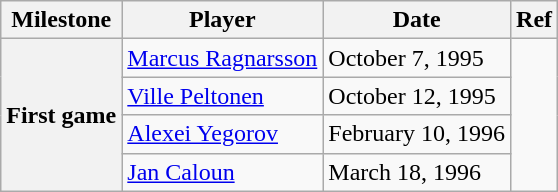<table class="wikitable">
<tr>
<th scope="col">Milestone</th>
<th scope="col">Player</th>
<th scope="col">Date</th>
<th scope="col">Ref</th>
</tr>
<tr>
<th rowspan=4>First game</th>
<td><a href='#'>Marcus Ragnarsson</a></td>
<td>October 7, 1995</td>
<td rowspan=4></td>
</tr>
<tr>
<td><a href='#'>Ville Peltonen</a></td>
<td>October 12, 1995</td>
</tr>
<tr>
<td><a href='#'>Alexei Yegorov</a></td>
<td>February 10, 1996</td>
</tr>
<tr>
<td><a href='#'>Jan Caloun</a></td>
<td>March 18, 1996</td>
</tr>
</table>
